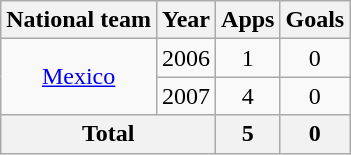<table class="wikitable" style="text-align: center;">
<tr>
<th>National team</th>
<th>Year</th>
<th>Apps</th>
<th>Goals</th>
</tr>
<tr>
<td rowspan="2" valign="center"><a href='#'>Mexico</a></td>
<td>2006</td>
<td>1</td>
<td>0</td>
</tr>
<tr>
<td>2007</td>
<td>4</td>
<td>0</td>
</tr>
<tr>
<th colspan="2">Total</th>
<th>5</th>
<th>0</th>
</tr>
</table>
